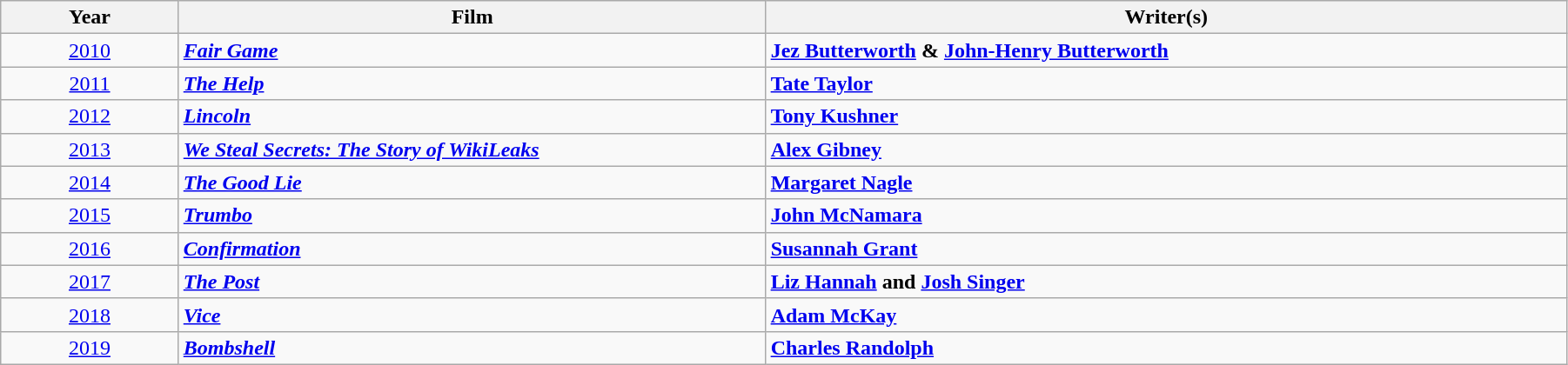<table class="wikitable sortable" width="95%" cellpadding="4">
<tr>
<th width="10%">Year</th>
<th width="33%">Film</th>
<th width="45%">Writer(s)</th>
</tr>
<tr>
<td rowspan="1" style="text-align:center;"><a href='#'>2010</a> </td>
<td><strong><em><a href='#'>Fair Game</a></em></strong></td>
<td><strong><a href='#'>Jez Butterworth</a> & <a href='#'>John-Henry Butterworth</a></strong></td>
</tr>
<tr>
<td rowspan="1" style="text-align:center;"><a href='#'>2011</a> </td>
<td><strong><em><a href='#'>The Help</a></em></strong></td>
<td><strong><a href='#'>Tate Taylor</a></strong></td>
</tr>
<tr>
<td rowspan="1" style="text-align:center;"><a href='#'>2012</a> </td>
<td><strong><em><a href='#'>Lincoln</a></em></strong></td>
<td><strong><a href='#'>Tony Kushner</a></strong></td>
</tr>
<tr>
<td rowspan="1" style="text-align:center;"><a href='#'>2013</a> </td>
<td><strong><em><a href='#'>We Steal Secrets: The Story of WikiLeaks</a></em></strong></td>
<td><strong><a href='#'>Alex Gibney</a></strong></td>
</tr>
<tr>
<td rowspan="1" style="text-align:center;"><a href='#'>2014</a> </td>
<td><strong><em><a href='#'>The Good Lie</a></em></strong></td>
<td><strong><a href='#'>Margaret Nagle</a></strong></td>
</tr>
<tr>
<td rowspan="1" style="text-align:center;"><a href='#'>2015</a> </td>
<td><strong><em><a href='#'>Trumbo</a></em></strong></td>
<td><strong><a href='#'>John McNamara</a></strong></td>
</tr>
<tr>
<td rowspan="1" style="text-align:center;"><a href='#'>2016</a> </td>
<td><strong><em><a href='#'>Confirmation</a></em></strong></td>
<td><strong><a href='#'>Susannah Grant</a></strong></td>
</tr>
<tr>
<td rowspan="1" style="text-align:center;"><a href='#'>2017</a> </td>
<td><strong><em><a href='#'>The Post</a></em></strong></td>
<td><strong><a href='#'>Liz Hannah</a> and <a href='#'>Josh Singer</a></strong></td>
</tr>
<tr>
<td rowspan="1" style="text-align:center;"><a href='#'>2018</a> </td>
<td><strong><em><a href='#'>Vice</a></em></strong></td>
<td><strong><a href='#'>Adam McKay</a></strong></td>
</tr>
<tr>
<td rowspan="1" style="text-align:center;"><a href='#'>2019</a> </td>
<td><strong><em><a href='#'>Bombshell</a></em></strong></td>
<td><strong><a href='#'>Charles Randolph</a></strong></td>
</tr>
</table>
